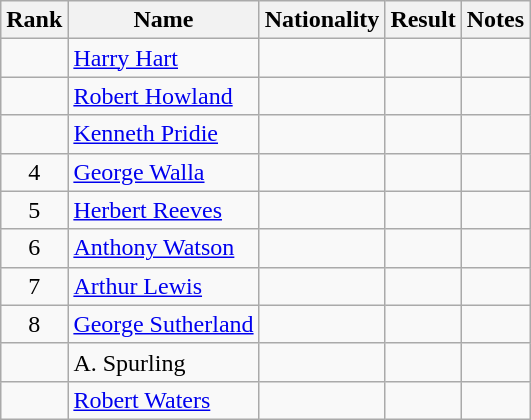<table class="wikitable sortable" style=" text-align:center">
<tr>
<th>Rank</th>
<th>Name</th>
<th>Nationality</th>
<th>Result</th>
<th>Notes</th>
</tr>
<tr>
<td></td>
<td align=left><a href='#'>Harry Hart</a></td>
<td align=left></td>
<td></td>
<td></td>
</tr>
<tr>
<td></td>
<td align=left><a href='#'>Robert Howland</a></td>
<td align=left></td>
<td></td>
<td></td>
</tr>
<tr>
<td></td>
<td align=left><a href='#'>Kenneth Pridie</a></td>
<td align=left></td>
<td></td>
<td></td>
</tr>
<tr>
<td>4</td>
<td align=left><a href='#'>George Walla</a></td>
<td align=left></td>
<td></td>
<td></td>
</tr>
<tr>
<td>5</td>
<td align=left><a href='#'>Herbert Reeves</a></td>
<td align=left></td>
<td></td>
<td></td>
</tr>
<tr>
<td>6</td>
<td align=left><a href='#'>Anthony Watson</a></td>
<td align=left></td>
<td></td>
<td></td>
</tr>
<tr>
<td>7</td>
<td align=left><a href='#'>Arthur Lewis</a></td>
<td align=left></td>
<td></td>
<td></td>
</tr>
<tr>
<td>8</td>
<td align=left><a href='#'>George Sutherland</a></td>
<td align=left></td>
<td></td>
<td></td>
</tr>
<tr>
<td></td>
<td align=left>A. Spurling</td>
<td align=left></td>
<td></td>
<td></td>
</tr>
<tr>
<td></td>
<td align=left><a href='#'>Robert Waters</a></td>
<td align=left></td>
<td></td>
<td></td>
</tr>
</table>
